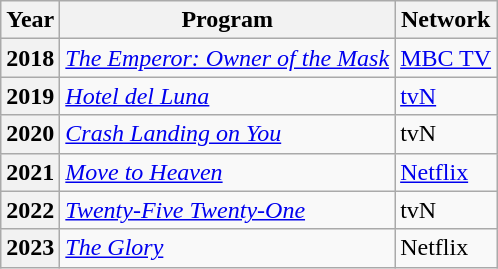<table class="wikitable plainrowheaders">
<tr>
<th>Year</th>
<th>Program</th>
<th>Network</th>
</tr>
<tr>
<th scope="row">2018</th>
<td><em><a href='#'>The Emperor: Owner of the Mask</a></em></td>
<td><a href='#'>MBC TV</a></td>
</tr>
<tr>
<th scope="row">2019</th>
<td><em><a href='#'>Hotel del Luna</a></em></td>
<td><a href='#'>tvN</a></td>
</tr>
<tr>
<th scope="row">2020</th>
<td><em><a href='#'>Crash Landing on You</a></em></td>
<td>tvN</td>
</tr>
<tr>
<th scope="row">2021</th>
<td><em><a href='#'>Move to Heaven</a></em></td>
<td><a href='#'>Netflix</a></td>
</tr>
<tr>
<th scope="row">2022</th>
<td><em><a href='#'>Twenty-Five Twenty-One</a></em></td>
<td>tvN</td>
</tr>
<tr>
<th scope="row">2023</th>
<td><em><a href='#'>The Glory</a></em></td>
<td>Netflix</td>
</tr>
</table>
